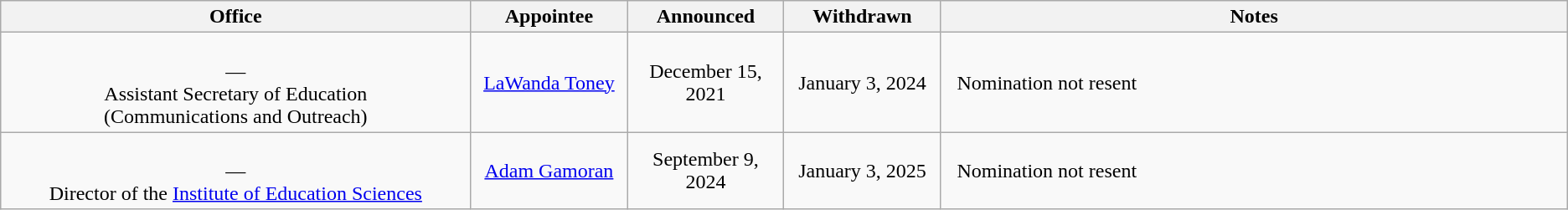<table class="wikitable sortable" style="text-align:center">
<tr>
<th style="width:30%;">Office</th>
<th style="width:10%;">Appointee</th>
<th style="width:10%;" data-sort-type="date">Announced</th>
<th style="width:10%;" data-sort-type="date">Withdrawn</th>
<th style="width:50%;">Notes</th>
</tr>
<tr>
<td><br>—<br>Assistant Secretary of Education<br>(Communications and Outreach)</td>
<td><a href='#'>LaWanda Toney</a></td>
<td>December 15, 2021</td>
<td>January 3, 2024</td>
<td style="text-align:left; padding:1%;">Nomination not resent</td>
</tr>
<tr>
<td><br>—<br>Director of the <a href='#'>Institute of Education Sciences</a></td>
<td><a href='#'>Adam Gamoran</a></td>
<td>September 9, 2024</td>
<td>January 3, 2025</td>
<td style="text-align:left; padding:1%;">Nomination not resent</td>
</tr>
</table>
